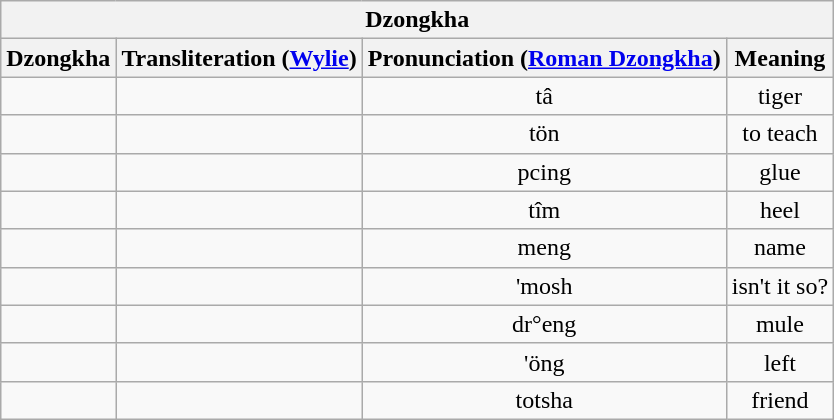<table class="wikitable" style="text-align:center;">
<tr>
<th colspan="6">Dzongkha</th>
</tr>
<tr>
<th>Dzongkha</th>
<th>Transliteration (<a href='#'>Wylie</a>)</th>
<th>Pronunciation (<a href='#'>Roman Dzongkha</a>)</th>
<th>Meaning</th>
</tr>
<tr>
<td></td>
<td></td>
<td>tâ</td>
<td>tiger</td>
</tr>
<tr>
<td></td>
<td></td>
<td>tön</td>
<td>to teach</td>
</tr>
<tr>
<td></td>
<td></td>
<td>pcing</td>
<td>glue</td>
</tr>
<tr>
<td></td>
<td></td>
<td>tîm</td>
<td>heel</td>
</tr>
<tr>
<td></td>
<td></td>
<td>meng</td>
<td>name</td>
</tr>
<tr>
<td></td>
<td></td>
<td>'mosh</td>
<td>isn't it so?</td>
</tr>
<tr>
<td></td>
<td></td>
<td>dr°eng</td>
<td>mule</td>
</tr>
<tr>
<td></td>
<td></td>
<td>'öng</td>
<td>left</td>
</tr>
<tr>
<td></td>
<td></td>
<td>totsha</td>
<td>friend</td>
</tr>
</table>
